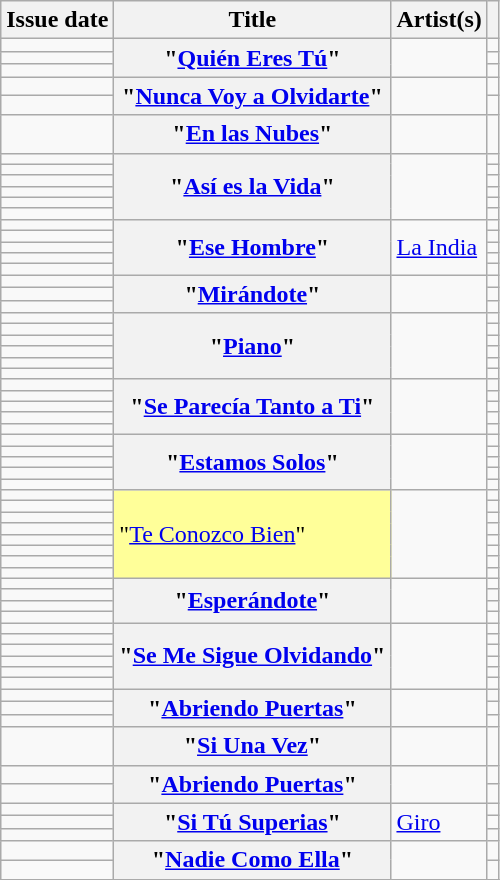<table class="wikitable sortable plainrowheaders">
<tr>
<th scope=col>Issue date</th>
<th scope=col>Title</th>
<th scope=col>Artist(s)</th>
<th scope=col class=unsortable></th>
</tr>
<tr>
<td></td>
<th scope=row rowspan="3">"<a href='#'>Quién Eres Tú</a>"</th>
<td rowspan="3"></td>
<td style="text-align: center;"></td>
</tr>
<tr>
<td></td>
<td style="text-align: center;"></td>
</tr>
<tr>
<td></td>
<td style="text-align: center;"></td>
</tr>
<tr>
<td></td>
<th scope=row rowspan="2">"<a href='#'>Nunca Voy a Olvidarte</a>"</th>
<td rowspan="2"></td>
<td style="text-align: center;"></td>
</tr>
<tr>
<td></td>
<td style="text-align: center;"></td>
</tr>
<tr>
<td></td>
<th scope=row>"<a href='#'>En las Nubes</a>"</th>
<td></td>
<td style="text-align: center;"></td>
</tr>
<tr>
<td></td>
<th scope=row rowspan="6">"<a href='#'>Así es la Vida</a>"</th>
<td rowspan="6"></td>
<td style="text-align: center;"></td>
</tr>
<tr>
<td></td>
<td style="text-align: center;"></td>
</tr>
<tr>
<td></td>
<td style="text-align: center;"></td>
</tr>
<tr>
<td></td>
<td style="text-align: center;"></td>
</tr>
<tr>
<td></td>
<td style="text-align: center;"></td>
</tr>
<tr>
<td></td>
<td style="text-align: center;"></td>
</tr>
<tr>
<td></td>
<th scope=row rowspan="5">"<a href='#'>Ese Hombre</a>"</th>
<td rowspan="5"><a href='#'>La India</a></td>
<td style="text-align: center;"></td>
</tr>
<tr>
<td></td>
<td style="text-align: center;"></td>
</tr>
<tr>
<td></td>
<td style="text-align: center;"></td>
</tr>
<tr>
<td></td>
<td style="text-align: center;"></td>
</tr>
<tr>
<td></td>
<td style="text-align: center;"></td>
</tr>
<tr>
<td></td>
<th scope="row" rowspan="3">"<a href='#'>Mirándote</a>"</th>
<td rowspan="3"></td>
<td style="text-align: center;"></td>
</tr>
<tr>
<td></td>
<td style="text-align: center;"></td>
</tr>
<tr>
<td></td>
<td style="text-align: center;"></td>
</tr>
<tr>
<td></td>
<th scope="row" rowspan="6">"<a href='#'>Piano</a>"</th>
<td rowspan="6"></td>
<td style="text-align: center;"></td>
</tr>
<tr>
<td></td>
<td style="text-align: center;"></td>
</tr>
<tr>
<td></td>
<td style="text-align: center;"></td>
</tr>
<tr>
<td></td>
<td style="text-align: center;"></td>
</tr>
<tr>
<td></td>
<td style="text-align: center;"></td>
</tr>
<tr>
<td></td>
<td style="text-align: center;"></td>
</tr>
<tr>
<td></td>
<th scope="row" rowspan="5">"<a href='#'>Se Parecía Tanto a Ti</a>"</th>
<td rowspan="5"></td>
<td style="text-align: center;"></td>
</tr>
<tr>
<td></td>
<td style="text-align: center;"></td>
</tr>
<tr>
<td></td>
<td style="text-align: center;"></td>
</tr>
<tr>
<td></td>
<td style="text-align: center;"></td>
</tr>
<tr>
<td></td>
<td style="text-align: center;"></td>
</tr>
<tr>
<td></td>
<th scope="row" rowspan="5">"<a href='#'>Estamos Solos</a>"</th>
<td rowspan="5"></td>
<td style="text-align: center;"></td>
</tr>
<tr>
<td></td>
<td style="text-align: center;"></td>
</tr>
<tr>
<td></td>
<td style="text-align: center;"></td>
</tr>
<tr>
<td></td>
<td style="text-align: center;"></td>
</tr>
<tr>
<td></td>
<td style="text-align: center;"></td>
</tr>
<tr>
<td></td>
<td bgcolor=#FFFF99 rowspan="8">"<a href='#'>Te Conozco Bien</a>"  </td>
<td rowspan="8"></td>
<td style="text-align: center;"></td>
</tr>
<tr>
<td></td>
<td style="text-align: center;"></td>
</tr>
<tr>
<td></td>
<td style="text-align: center;"></td>
</tr>
<tr>
<td></td>
<td style="text-align: center;"></td>
</tr>
<tr>
<td></td>
<td style="text-align: center;"></td>
</tr>
<tr>
<td></td>
<td style="text-align: center;"></td>
</tr>
<tr>
<td></td>
<td style="text-align: center;"></td>
</tr>
<tr>
<td></td>
<td style="text-align: center;"></td>
</tr>
<tr>
<td></td>
<th scope="row" rowspan="4">"<a href='#'>Esperándote</a>"</th>
<td rowspan="4"></td>
<td style="text-align: center;"></td>
</tr>
<tr>
<td></td>
<td style="text-align: center;"></td>
</tr>
<tr>
<td></td>
<td style="text-align: center;"></td>
</tr>
<tr>
<td></td>
<td style="text-align: center;"></td>
</tr>
<tr>
<td></td>
<th scope="row" rowspan="6">"<a href='#'>Se Me Sigue Olvidando</a>"</th>
<td rowspan="6"></td>
<td style="text-align: center;"></td>
</tr>
<tr>
<td></td>
<td style="text-align: center;"></td>
</tr>
<tr>
<td></td>
<td style="text-align: center;"></td>
</tr>
<tr>
<td></td>
<td style="text-align: center;"></td>
</tr>
<tr>
<td></td>
<td style="text-align: center;"></td>
</tr>
<tr>
<td></td>
<td style="text-align: center;"></td>
</tr>
<tr>
<td></td>
<th scope="row" rowspan="3">"<a href='#'>Abriendo Puertas</a>"</th>
<td rowspan="3"></td>
<td style="text-align: center;"></td>
</tr>
<tr>
<td></td>
<td style="text-align: center;"></td>
</tr>
<tr>
<td></td>
<td style="text-align: center;"></td>
</tr>
<tr>
<td></td>
<th scope="row">"<a href='#'>Si Una Vez</a>"</th>
<td></td>
<td style="text-align: center;"></td>
</tr>
<tr>
<td></td>
<th scope="row" rowspan="2">"<a href='#'>Abriendo Puertas</a>"</th>
<td rowspan="2"></td>
<td style="text-align: center;"></td>
</tr>
<tr>
<td></td>
<td style="text-align: center;"></td>
</tr>
<tr>
<td></td>
<th scope="row" rowspan="3">"<a href='#'>Si Tú Superias</a>"</th>
<td rowspan="3"><a href='#'>Giro</a></td>
<td style="text-align: center;"></td>
</tr>
<tr>
<td></td>
<td style="text-align: center;"></td>
</tr>
<tr>
<td></td>
<td style="text-align: center;"></td>
</tr>
<tr>
<td></td>
<th scope="row" rowspan="2">"<a href='#'>Nadie Como Ella</a>"</th>
<td rowspan="2"></td>
<td style="text-align: center;"></td>
</tr>
<tr>
<td></td>
<td style="text-align: center;"></td>
</tr>
<tr>
</tr>
</table>
